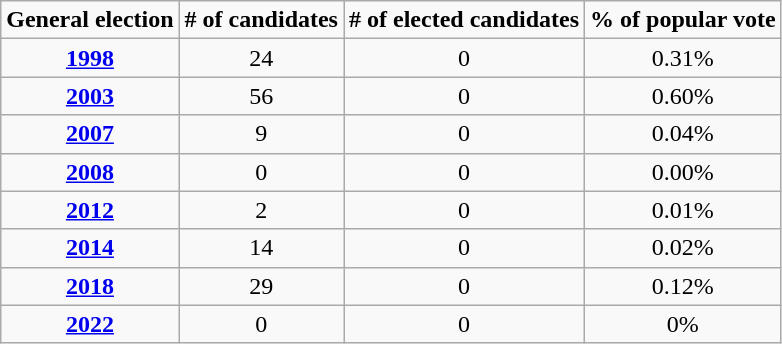<table class="wikitable">
<tr ---->
<td align="center"><strong>General election</strong></td>
<td align="center"><strong># of candidates</strong></td>
<td align="center"><strong># of elected candidates</strong></td>
<td align="center"><strong>% of popular vote</strong></td>
</tr>
<tr ---->
<td align="center"><strong><a href='#'>1998</a></strong></td>
<td align="center">24</td>
<td align="center">0</td>
<td align="center">0.31%</td>
</tr>
<tr ---->
<td align="center"><strong><a href='#'>2003</a></strong></td>
<td align="center">56</td>
<td align="center">0</td>
<td align="center">0.60%</td>
</tr>
<tr ---->
<td align="center"><strong><a href='#'>2007</a></strong></td>
<td align="center">9</td>
<td align="center">0</td>
<td align="center">0.04%</td>
</tr>
<tr ---->
<td align="center"><strong><a href='#'>2008</a></strong></td>
<td align="center">0</td>
<td align="center">0</td>
<td align="center">0.00%</td>
</tr>
<tr ---->
<td align="center"><strong><a href='#'>2012</a></strong></td>
<td align="center">2</td>
<td align="center">0</td>
<td align="center">0.01%</td>
</tr>
<tr ---->
<td align="center"><strong><a href='#'>2014</a></strong></td>
<td align="center">14</td>
<td align="center">0</td>
<td align="center">0.02%</td>
</tr>
<tr ---->
<td align="center"><strong><a href='#'>2018</a></strong></td>
<td align="center">29</td>
<td align="center">0</td>
<td align="center">0.12%</td>
</tr>
<tr ---->
<td align="center"><strong><a href='#'>2022</a></strong></td>
<td align="center">0</td>
<td align="center">0</td>
<td align="center">0%</td>
</tr>
</table>
